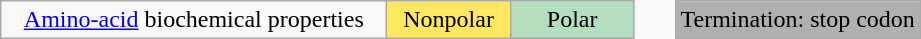<table class="wikitable" style="border:none; text-align:center;">
<tr>
<td style="width: 250px;"><a href='#'>Amino-acid</a> biochemical properties</td>
<td style="background-color:#ffe75f; width: 75px;">Nonpolar</td>
<td style="background-color:#b3dec0; width: 75px;">Polar</td>
<td style="border: none; width: 20px;"></td>
<td style="background-color:#B0B0B0;">Termination: stop codon</td>
</tr>
</table>
